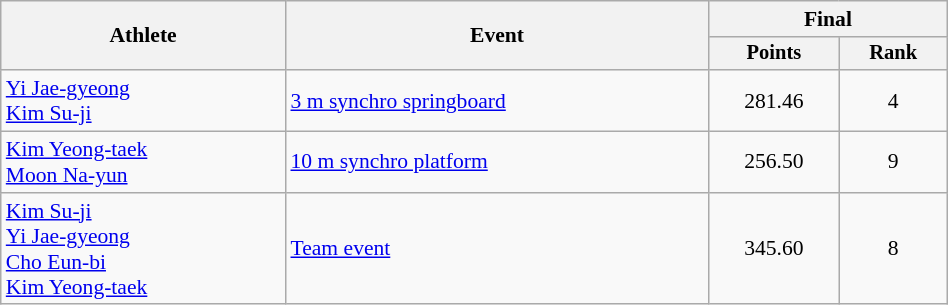<table class=wikitable style="font-size:90%; width:50%;">
<tr>
<th rowspan="2">Athlete</th>
<th rowspan="2">Event</th>
<th colspan="2">Final</th>
</tr>
<tr style="font-size:95%">
<th>Points</th>
<th>Rank</th>
</tr>
<tr align=center>
<td align=left><a href='#'>Yi Jae-gyeong</a><br> <a href='#'>Kim Su-ji</a></td>
<td align=left><a href='#'>3 m synchro springboard</a></td>
<td>281.46</td>
<td>4</td>
</tr>
<tr align=center>
<td align=left><a href='#'>Kim Yeong-taek</a><br> <a href='#'>Moon Na-yun</a></td>
<td align=left><a href='#'>10 m synchro platform</a></td>
<td>256.50</td>
<td>9</td>
</tr>
<tr align=center>
<td align=left><a href='#'>Kim Su-ji</a><br> <a href='#'>Yi Jae-gyeong</a><br> <a href='#'>Cho Eun-bi</a><br> <a href='#'>Kim Yeong-taek</a></td>
<td align=left><a href='#'>Team event</a></td>
<td>345.60</td>
<td>8</td>
</tr>
</table>
